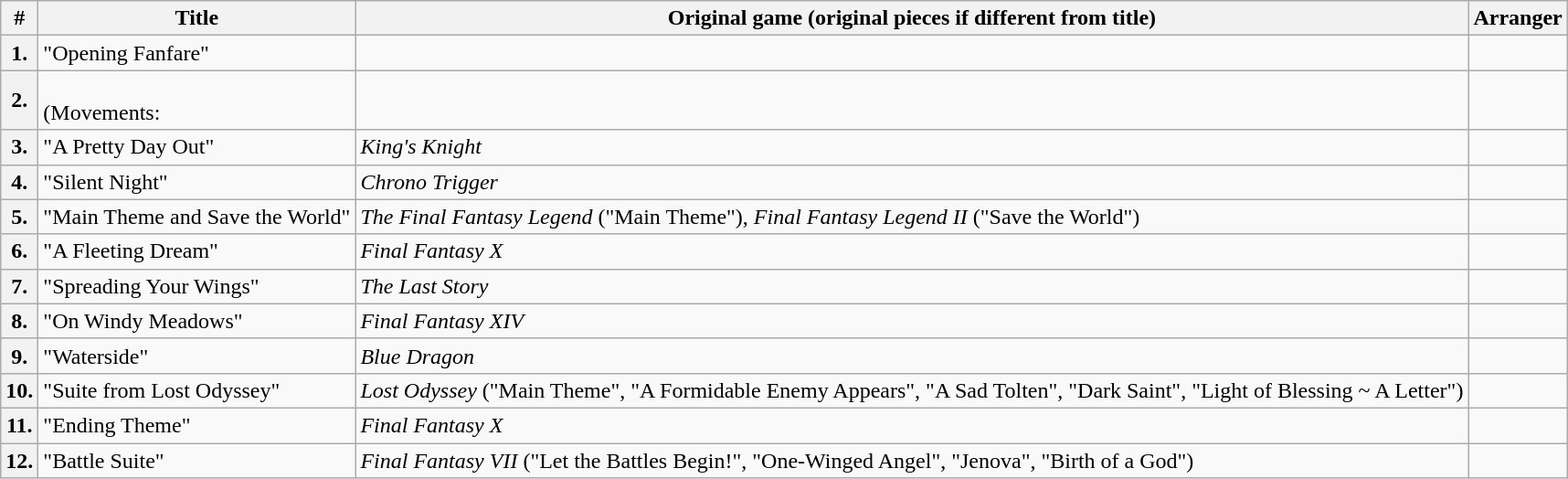<table class="wikitable plainrowheaders">
<tr>
<th scope="col">#</th>
<th scope="col">Title</th>
<th scope="col">Original game (original pieces if different from title)</th>
<th scope="col">Arranger</th>
</tr>
<tr>
<th scope="row">1.</th>
<td>"Opening Fanfare"</td>
<td></td>
<td></td>
</tr>
<tr>
<th scope="row">2.</th>
<td><br>(Movements:   </td>
<td>     </td>
<td></td>
</tr>
<tr>
<th scope="row">3.</th>
<td>"A Pretty Day Out"</td>
<td><em>King's Knight</em></td>
<td></td>
</tr>
<tr>
<th scope="row">4.</th>
<td>"Silent Night"</td>
<td><em>Chrono Trigger</em></td>
<td></td>
</tr>
<tr>
<th scope="row">5.</th>
<td>"Main Theme and Save the World"</td>
<td><em>The Final Fantasy Legend</em> ("Main Theme"), <em>Final Fantasy Legend II</em> ("Save the World")</td>
<td></td>
</tr>
<tr>
<th scope="row">6.</th>
<td>"A Fleeting Dream"</td>
<td><em>Final Fantasy X</em></td>
<td></td>
</tr>
<tr>
<th scope="row">7.</th>
<td>"Spreading Your Wings"</td>
<td><em>The Last Story</em></td>
<td></td>
</tr>
<tr>
<th scope="row">8.</th>
<td>"On Windy Meadows"</td>
<td><em>Final Fantasy XIV</em></td>
<td></td>
</tr>
<tr>
<th scope="row">9.</th>
<td>"Waterside"</td>
<td><em>Blue Dragon</em></td>
<td></td>
</tr>
<tr>
<th scope="row">10.</th>
<td>"Suite from Lost Odyssey"</td>
<td><em>Lost Odyssey</em> ("Main Theme", "A Formidable Enemy Appears", "A Sad Tolten", "Dark Saint", "Light of Blessing ~ A Letter")</td>
<td></td>
</tr>
<tr>
<th scope="row">11. </th>
<td>"Ending Theme"</td>
<td><em>Final Fantasy X</em></td>
<td></td>
</tr>
<tr>
<th scope="row">12. </th>
<td>"Battle Suite"</td>
<td><em>Final Fantasy VII</em> ("Let the Battles Begin!", "One-Winged Angel", "Jenova", "Birth of a God")</td>
<td></td>
</tr>
</table>
